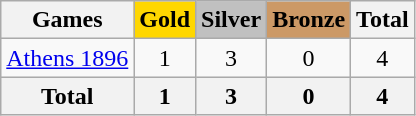<table class="wikitable sortable" style="text-align:center">
<tr>
<th>Games</th>
<th style="background-color:gold;">Gold</th>
<th style="background-color:silver;">Silver</th>
<th style="background-color:#c96;">Bronze</th>
<th>Total</th>
</tr>
<tr>
<td><a href='#'>Athens 1896</a></td>
<td>1</td>
<td>3</td>
<td>0</td>
<td>4</td>
</tr>
<tr>
<th>Total</th>
<th>1</th>
<th>3</th>
<th>0</th>
<th>4</th>
</tr>
</table>
